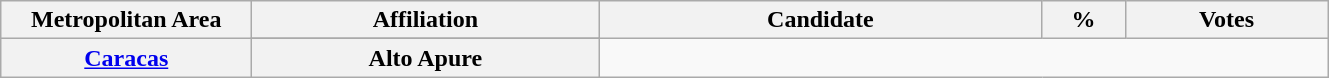<table class="wikitable plainrowheaders" style="text-align:center;">
<tr>
<th scope="col" style="width:10em;">Metropolitan Area</th>
<th scope="col" style="width:14em;">Affiliation</th>
<th scope="col" style="width:18em;">Candidate</th>
<th scope="col" style="width:3em;">%</th>
<th scope="col" style="width:8em;">Votes</th>
</tr>
<tr>
<th scope="row" rowspan="3" align="center"><a href='#'>Caracas</a><br>

</th>
</tr>
<tr>
<th scope="row" rowspan="3" align="center">Alto Apure<br>

</th>
</tr>
<tr>
</tr>
</table>
